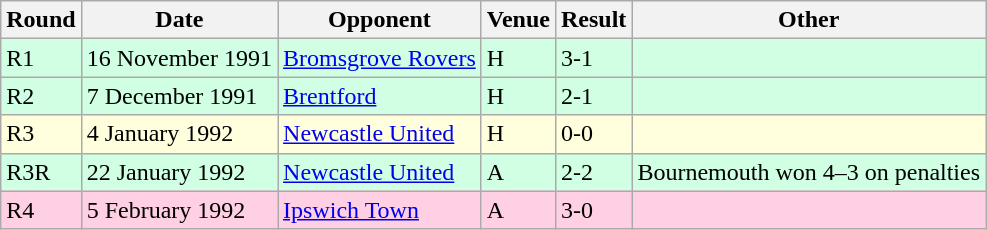<table class="wikitable">
<tr>
<th>Round</th>
<th>Date</th>
<th>Opponent</th>
<th>Venue</th>
<th>Result</th>
<th>Other</th>
</tr>
<tr style="background-color: #d0ffe3;">
<td>R1</td>
<td>16 November 1991</td>
<td><a href='#'>Bromsgrove Rovers</a></td>
<td>H</td>
<td>3-1</td>
<td></td>
</tr>
<tr style="background-color: #d0ffe3;">
<td>R2</td>
<td>7 December 1991</td>
<td><a href='#'>Brentford</a></td>
<td>H</td>
<td>2-1</td>
<td></td>
</tr>
<tr style="background-color: #ffffdd;">
<td>R3</td>
<td>4 January 1992</td>
<td><a href='#'>Newcastle United</a></td>
<td>H</td>
<td>0-0</td>
<td></td>
</tr>
<tr style="background-color: #d0ffe3;">
<td>R3R</td>
<td>22 January 1992</td>
<td><a href='#'>Newcastle United</a></td>
<td>A</td>
<td>2-2</td>
<td>Bournemouth won 4–3 on penalties</td>
</tr>
<tr style="background-color: #ffd0e3;">
<td>R4</td>
<td>5 February 1992</td>
<td><a href='#'>Ipswich Town</a></td>
<td>A</td>
<td>3-0</td>
<td></td>
</tr>
</table>
